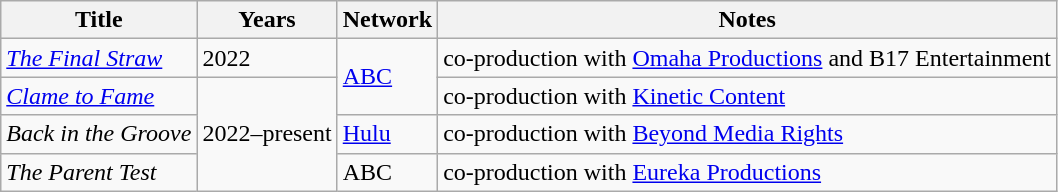<table class="wikitable sortable">
<tr>
<th>Title</th>
<th>Years</th>
<th>Network</th>
<th>Notes</th>
</tr>
<tr>
<td><em><a href='#'>The Final Straw</a></em></td>
<td>2022</td>
<td rowspan="2"><a href='#'>ABC</a></td>
<td>co-production with <a href='#'>Omaha Productions</a> and B17 Entertainment</td>
</tr>
<tr>
<td><em><a href='#'>Clame to Fame</a></em></td>
<td rowspan="3">2022–present</td>
<td>co-production with <a href='#'>Kinetic Content</a></td>
</tr>
<tr>
<td><em>Back in the Groove</em></td>
<td><a href='#'>Hulu</a></td>
<td>co-production with <a href='#'>Beyond Media Rights</a></td>
</tr>
<tr>
<td><em>The Parent Test</em></td>
<td>ABC</td>
<td>co-production with <a href='#'>Eureka Productions</a></td>
</tr>
</table>
